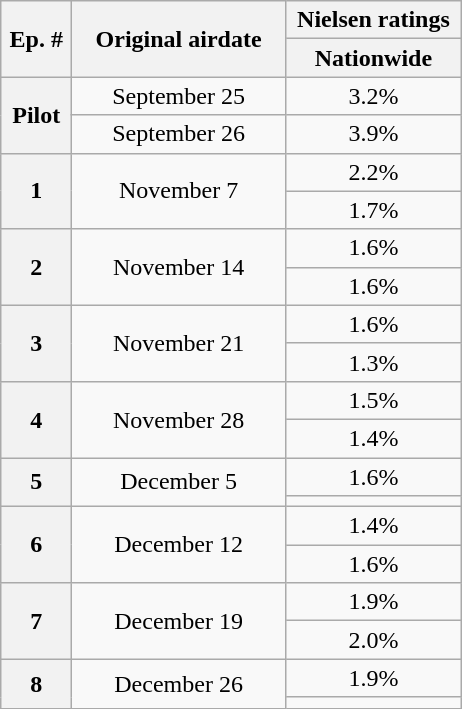<table class="wikitable" style="text-align:center;">
<tr>
<th rowspan=2 style=width:40px;>Ep. #</th>
<th rowspan=2 style=width:135px;>Original airdate</th>
<th width=110><strong>Nielsen ratings</strong></th>
</tr>
<tr>
<th><strong>Nationwide</strong></th>
</tr>
<tr>
<th rowspan=2>Pilot</th>
<td>September 25</td>
<td>3.2%</td>
</tr>
<tr>
<td>September 26</td>
<td>3.9%</td>
</tr>
<tr>
<th rowspan=2>1</th>
<td rowspan=2>November 7</td>
<td>2.2%</td>
</tr>
<tr>
<td>1.7%</td>
</tr>
<tr>
<th rowspan=2>2</th>
<td rowspan=2>November 14</td>
<td>1.6%</td>
</tr>
<tr>
<td>1.6%</td>
</tr>
<tr>
<th rowspan=2>3</th>
<td rowspan=2>November 21</td>
<td>1.6%</td>
</tr>
<tr>
<td>1.3%</td>
</tr>
<tr>
<th rowspan=2>4</th>
<td rowspan=2>November 28</td>
<td>1.5%</td>
</tr>
<tr>
<td>1.4%</td>
</tr>
<tr>
<th rowspan=2>5</th>
<td rowspan=2>December 5</td>
<td>1.6%</td>
</tr>
<tr>
<td></td>
</tr>
<tr>
<th rowspan=2>6</th>
<td rowspan=2>December 12</td>
<td>1.4%</td>
</tr>
<tr>
<td>1.6%</td>
</tr>
<tr>
<th rowspan=2>7</th>
<td rowspan=2>December 19</td>
<td>1.9%</td>
</tr>
<tr>
<td>2.0%</td>
</tr>
<tr>
<th rowspan=2>8</th>
<td rowspan=2>December 26</td>
<td>1.9%</td>
</tr>
<tr>
<td></td>
</tr>
</table>
